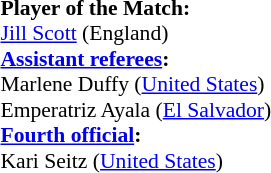<table width=50% style="font-size: 90%">
<tr>
<td><br><strong>Player of the Match:</strong>
<br><a href='#'>Jill Scott</a> (England)<br><strong><a href='#'>Assistant referees</a>:</strong>
<br>Marlene Duffy (<a href='#'>United States</a>)
<br>Emperatriz Ayala (<a href='#'>El Salvador</a>)
<br><strong><a href='#'>Fourth official</a>:</strong>
<br>Kari Seitz (<a href='#'>United States</a>)</td>
</tr>
</table>
